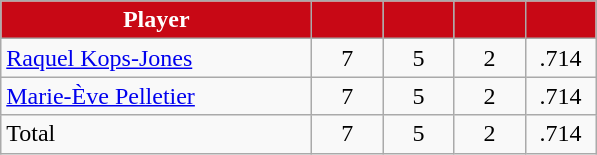<table class="wikitable" style="text-align:center">
<tr>
<th style="background:#C80815; color:white" width="200px">Player</th>
<th style="background:#C80815; color:white" width="40px"></th>
<th style="background:#C80815; color:white" width="40px"></th>
<th style="background:#C80815; color:white" width="40px"></th>
<th style="background:#C80815; color:white" width="40px"></th>
</tr>
<tr>
<td style="text-align:left"><a href='#'>Raquel Kops-Jones</a></td>
<td>7</td>
<td>5</td>
<td>2</td>
<td>.714</td>
</tr>
<tr>
<td style="text-align:left"><a href='#'>Marie-Ève Pelletier</a></td>
<td>7</td>
<td>5</td>
<td>2</td>
<td>.714</td>
</tr>
<tr>
<td style="text-align:left">Total</td>
<td>7</td>
<td>5</td>
<td>2</td>
<td>.714</td>
</tr>
</table>
